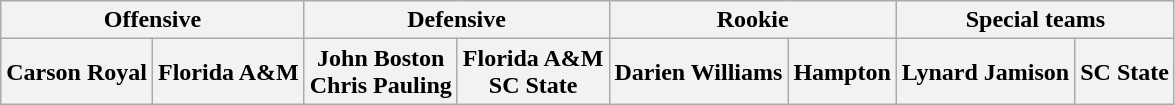<table class="wikitable" border="1">
<tr>
<th colspan="2">Offensive</th>
<th colspan="2">Defensive</th>
<th colspan="2">Rookie</th>
<th colspan="2">Special teams</th>
</tr>
<tr>
<th>Carson Royal</th>
<th>Florida A&M</th>
<th>John Boston <br> Chris Pauling</th>
<th>Florida A&M <br> SC State</th>
<th>Darien Williams</th>
<th>Hampton</th>
<th>Lynard Jamison</th>
<th>SC State</th>
</tr>
</table>
